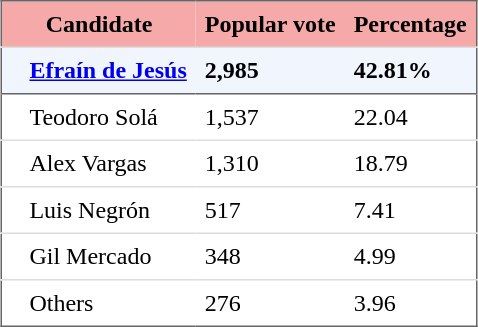<table style="border: 1px solid #666666; border-collapse: collapse" align="center" cellpadding="6">
<tr style="background-color: #F5A9A9">
<th colspan="2">Candidate</th>
<th>Popular vote</th>
<th>Percentage</th>
</tr>
<tr style="background-color: #F0F5FE">
<td style="border-top: 1px solid #DDDDDD"></td>
<td style="border-top: 1px solid #DDDDDD"><strong><a href='#'>Efraín de Jesús</a></strong></td>
<td style="border-top: 1px solid #DDDDDD"><strong>2,985</strong></td>
<td style="border-top: 1px solid #DDDDDD"><strong>42.81%</strong></td>
</tr>
<tr>
<td style="border-top: 1px solid #666666"></td>
<td style="border-top: 1px solid #666666">Teodoro Solá</td>
<td style="border-top: 1px solid #666666">1,537</td>
<td style="border-top: 1px solid #666666">22.04</td>
</tr>
<tr>
<td style="border-top: 1px solid #DDDDDD"></td>
<td style="border-top: 1px solid #DDDDDD">Alex Vargas</td>
<td style="border-top: 1px solid #DDDDDD">1,310</td>
<td style="border-top: 1px solid #DDDDDD">18.79</td>
</tr>
<tr>
<td style="border-top: 1px solid #DDDDDD"></td>
<td style="border-top: 1px solid #DDDDDD">Luis Negrón</td>
<td style="border-top: 1px solid #DDDDDD">517</td>
<td style="border-top: 1px solid #DDDDDD">7.41</td>
</tr>
<tr>
<td style="border-top: 1px solid #DDDDDD"></td>
<td style="border-top: 1px solid #DDDDDD">Gil Mercado</td>
<td style="border-top: 1px solid #DDDDDD">348</td>
<td style="border-top: 1px solid #DDDDDD">4.99</td>
</tr>
<tr>
<td style="border-top: 1px solid #DDDDDD"></td>
<td style="border-top: 1px solid #DDDDDD">Others</td>
<td style="border-top: 1px solid #DDDDDD">276</td>
<td style="border-top: 1px solid #DDDDDD">3.96</td>
</tr>
</table>
